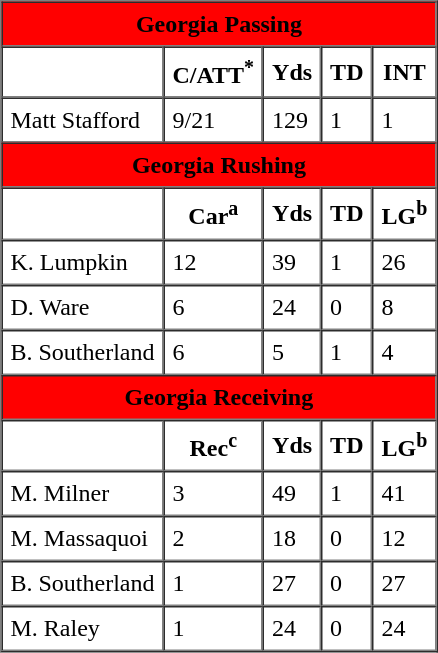<table border="1" cellpadding="5" cellspacing="0">
<tr>
<th colspan="5" style="background:#f00;">Georgia Passing</th>
</tr>
<tr>
<th></th>
<th>C/ATT<sup>*</sup></th>
<th>Yds</th>
<th>TD</th>
<th>INT</th>
</tr>
<tr>
<td>Matt Stafford</td>
<td>9/21</td>
<td>129</td>
<td>1</td>
<td>1</td>
</tr>
<tr>
<th colspan="5" style="background:#f00;">Georgia Rushing</th>
</tr>
<tr>
<th></th>
<th>Car<sup>a</sup></th>
<th>Yds</th>
<th>TD</th>
<th>LG<sup>b</sup></th>
</tr>
<tr>
<td>K. Lumpkin</td>
<td>12</td>
<td>39</td>
<td>1</td>
<td>26</td>
</tr>
<tr>
<td>D. Ware</td>
<td>6</td>
<td>24</td>
<td>0</td>
<td>8</td>
</tr>
<tr>
<td>B. Southerland</td>
<td>6</td>
<td>5</td>
<td>1</td>
<td>4</td>
</tr>
<tr>
<th colspan="5" style="background:#f00;">Georgia Receiving</th>
</tr>
<tr>
<th></th>
<th>Rec<sup>c</sup></th>
<th>Yds</th>
<th>TD</th>
<th>LG<sup>b</sup></th>
</tr>
<tr>
<td>M. Milner</td>
<td>3</td>
<td>49</td>
<td>1</td>
<td>41</td>
</tr>
<tr>
<td>M. Massaquoi</td>
<td>2</td>
<td>18</td>
<td>0</td>
<td>12</td>
</tr>
<tr>
<td>B. Southerland</td>
<td>1</td>
<td>27</td>
<td>0</td>
<td>27</td>
</tr>
<tr>
<td>M. Raley</td>
<td>1</td>
<td>24</td>
<td>0</td>
<td>24</td>
</tr>
</table>
